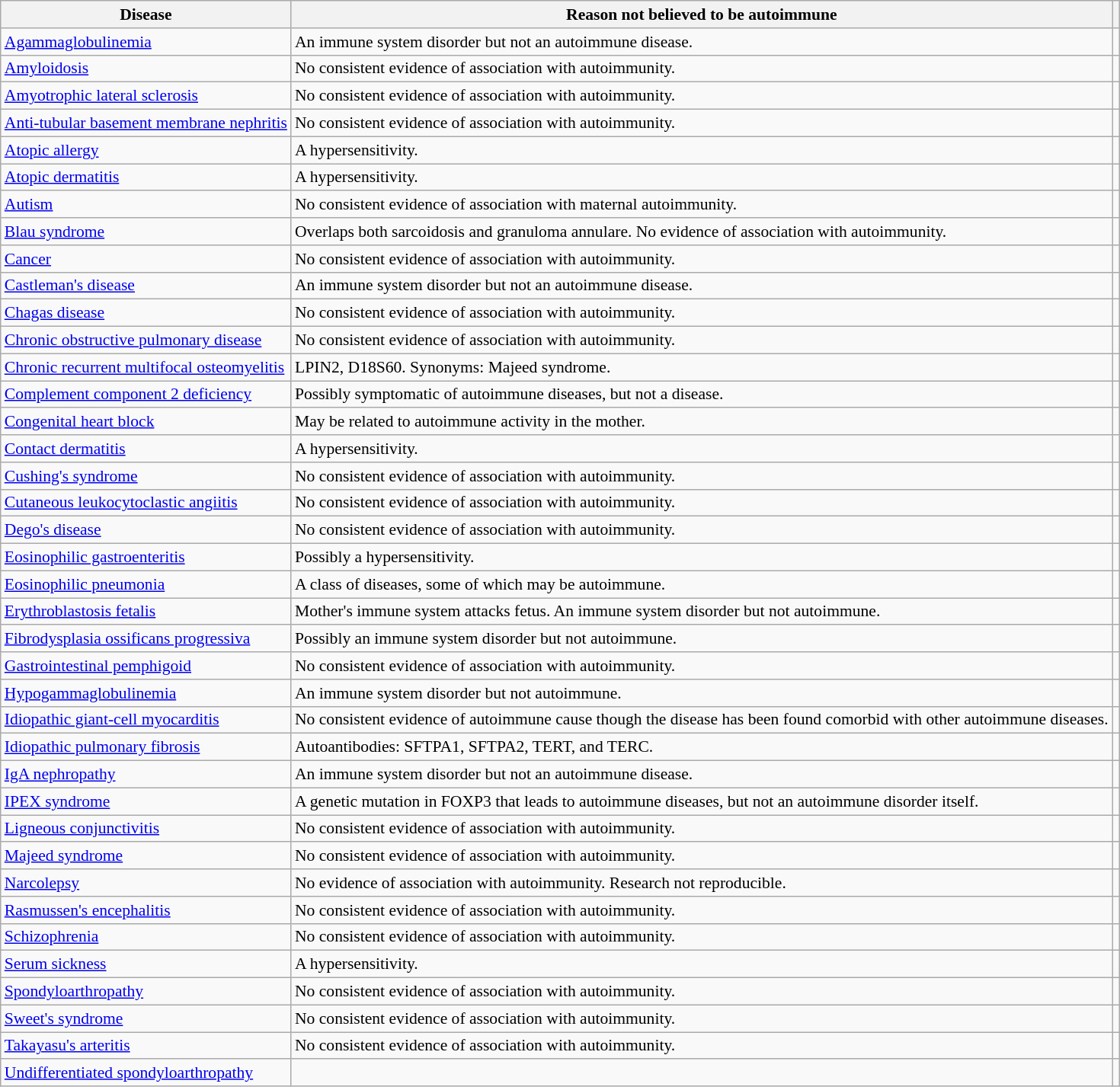<table class="wikitable" style="font-size: 90%;">
<tr>
<th>Disease</th>
<th>Reason not believed to be autoimmune</th>
<th></th>
</tr>
<tr>
<td><a href='#'>Agammaglobulinemia</a></td>
<td>An immune system disorder but not an autoimmune disease.</td>
<td></td>
</tr>
<tr>
<td><a href='#'>Amyloidosis</a></td>
<td>No consistent evidence of association with autoimmunity.</td>
<td></td>
</tr>
<tr>
<td><a href='#'>Amyotrophic lateral sclerosis</a></td>
<td>No consistent evidence of association with autoimmunity.</td>
<td></td>
</tr>
<tr>
<td><a href='#'>Anti-tubular basement membrane nephritis</a></td>
<td>No consistent evidence of association with autoimmunity.</td>
<td></td>
</tr>
<tr>
<td><a href='#'>Atopic allergy</a></td>
<td>A hypersensitivity.</td>
<td></td>
</tr>
<tr>
<td><a href='#'>Atopic dermatitis</a></td>
<td>A hypersensitivity.</td>
<td></td>
</tr>
<tr>
<td><a href='#'>Autism</a></td>
<td>No consistent evidence of association with maternal autoimmunity.</td>
<td></td>
</tr>
<tr>
<td><a href='#'>Blau syndrome</a></td>
<td>Overlaps both sarcoidosis and granuloma annulare. No evidence of association with autoimmunity.</td>
<td></td>
</tr>
<tr>
<td><a href='#'>Cancer</a></td>
<td>No consistent evidence of association with autoimmunity.</td>
<td></td>
</tr>
<tr>
<td><a href='#'>Castleman's disease</a></td>
<td>An immune system disorder but not an autoimmune disease.</td>
<td></td>
</tr>
<tr>
<td><a href='#'>Chagas disease</a></td>
<td>No consistent evidence of association with autoimmunity.</td>
<td></td>
</tr>
<tr>
<td><a href='#'>Chronic obstructive pulmonary disease</a></td>
<td>No consistent evidence of association with autoimmunity.</td>
<td></td>
</tr>
<tr>
<td><a href='#'>Chronic recurrent multifocal osteomyelitis</a></td>
<td>LPIN2, D18S60. Synonyms: Majeed syndrome.</td>
<td></td>
</tr>
<tr>
<td><a href='#'>Complement component 2 deficiency</a></td>
<td>Possibly symptomatic of autoimmune diseases, but not a disease.</td>
<td></td>
</tr>
<tr>
<td><a href='#'>Congenital heart block</a></td>
<td>May be related to autoimmune activity in the mother.</td>
<td></td>
</tr>
<tr>
<td><a href='#'>Contact dermatitis</a></td>
<td>A hypersensitivity.</td>
<td></td>
</tr>
<tr>
<td><a href='#'>Cushing's syndrome</a></td>
<td>No consistent evidence of association with autoimmunity.</td>
<td></td>
</tr>
<tr>
<td><a href='#'>Cutaneous leukocytoclastic angiitis</a></td>
<td>No consistent evidence of association with autoimmunity.</td>
<td></td>
</tr>
<tr>
<td><a href='#'>Dego's disease</a></td>
<td>No consistent evidence of association with autoimmunity.</td>
<td></td>
</tr>
<tr>
<td><a href='#'>Eosinophilic gastroenteritis</a></td>
<td>Possibly a hypersensitivity.</td>
<td></td>
</tr>
<tr>
<td><a href='#'>Eosinophilic pneumonia</a></td>
<td>A class of diseases, some of which may be autoimmune.</td>
<td></td>
</tr>
<tr>
<td><a href='#'>Erythroblastosis fetalis</a></td>
<td>Mother's immune system attacks fetus. An immune system disorder but not autoimmune.</td>
<td></td>
</tr>
<tr>
<td><a href='#'>Fibrodysplasia ossificans progressiva</a></td>
<td>Possibly an immune system disorder but not autoimmune.</td>
<td></td>
</tr>
<tr>
<td><a href='#'>Gastrointestinal pemphigoid</a></td>
<td>No consistent evidence of association with autoimmunity.</td>
<td></td>
</tr>
<tr>
<td><a href='#'>Hypogammaglobulinemia</a></td>
<td>An immune system disorder but not autoimmune.</td>
<td></td>
</tr>
<tr>
<td><a href='#'>Idiopathic giant-cell myocarditis</a></td>
<td>No consistent evidence of autoimmune cause though the disease has been found comorbid with other autoimmune diseases.</td>
<td></td>
</tr>
<tr>
<td><a href='#'>Idiopathic pulmonary fibrosis</a></td>
<td>Autoantibodies: SFTPA1, SFTPA2, TERT, and TERC.</td>
<td></td>
</tr>
<tr>
<td><a href='#'>IgA nephropathy</a></td>
<td>An immune system disorder but not an autoimmune disease.</td>
<td></td>
</tr>
<tr>
<td><a href='#'>IPEX syndrome</a></td>
<td>A genetic mutation in FOXP3 that leads to autoimmune diseases, but not an autoimmune disorder itself.</td>
<td></td>
</tr>
<tr>
<td><a href='#'>Ligneous conjunctivitis</a></td>
<td>No consistent evidence of association with autoimmunity.</td>
<td></td>
</tr>
<tr>
<td><a href='#'>Majeed syndrome</a></td>
<td>No consistent evidence of association with autoimmunity.</td>
<td></td>
</tr>
<tr>
<td><a href='#'>Narcolepsy</a></td>
<td>No evidence of association with autoimmunity. Research not reproducible.</td>
<td></td>
</tr>
<tr>
<td><a href='#'>Rasmussen's encephalitis</a></td>
<td>No consistent evidence of association with autoimmunity.</td>
<td></td>
</tr>
<tr>
<td><a href='#'>Schizophrenia</a></td>
<td>No consistent evidence of association with autoimmunity.</td>
<td></td>
</tr>
<tr>
<td><a href='#'>Serum sickness</a></td>
<td>A hypersensitivity.</td>
<td></td>
</tr>
<tr>
<td><a href='#'>Spondyloarthropathy</a></td>
<td>No consistent evidence of association with autoimmunity.</td>
<td></td>
</tr>
<tr>
<td><a href='#'>Sweet's syndrome</a></td>
<td>No consistent evidence of association with autoimmunity.</td>
<td></td>
</tr>
<tr>
<td><a href='#'>Takayasu's arteritis</a></td>
<td>No consistent evidence of association with autoimmunity.</td>
<td></td>
</tr>
<tr>
<td><a href='#'>Undifferentiated spondyloarthropathy</a></td>
<td></td>
<td></td>
</tr>
</table>
